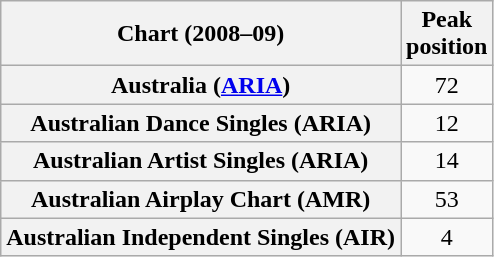<table class="wikitable sortable plainrowheaders" style="text-align:center">
<tr>
<th scope="col">Chart (2008–09)</th>
<th scope="col">Peak<br> position</th>
</tr>
<tr>
<th scope="row">Australia (<a href='#'>ARIA</a>)</th>
<td>72</td>
</tr>
<tr>
<th scope="row">Australian Dance Singles (ARIA)</th>
<td>12</td>
</tr>
<tr>
<th scope="row">Australian Artist Singles (ARIA)</th>
<td>14</td>
</tr>
<tr>
<th scope="row">Australian Airplay Chart (AMR)</th>
<td>53</td>
</tr>
<tr>
<th scope="row">Australian Independent Singles (AIR)</th>
<td>4</td>
</tr>
</table>
